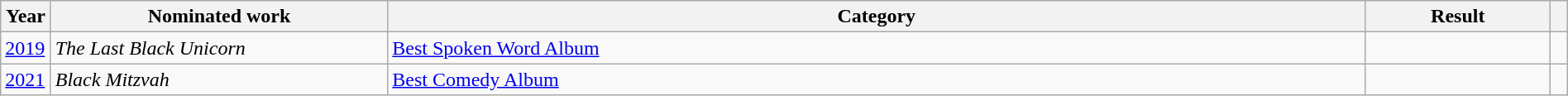<table style="width:100%;" class="wikitable sortable">
<tr>
<th style="width:1%;" scope="col">Year</th>
<th style="width:20%;" scope="col">Nominated work</th>
<th style="width:58%;" scope="col">Category</th>
<th style="width:11%;" scope="col">Result</th>
<th style="width:1%;" scope="col"></th>
</tr>
<tr>
<td><a href='#'>2019</a></td>
<td><em>The Last Black Unicorn</em></td>
<td><a href='#'>Best Spoken Word Album</a></td>
<td></td>
<td style="text-align:center;"></td>
</tr>
<tr>
<td><a href='#'>2021</a></td>
<td><em>Black Mitzvah</em></td>
<td><a href='#'>Best Comedy Album</a></td>
<td></td>
<td style="text-align:center;"></td>
</tr>
</table>
